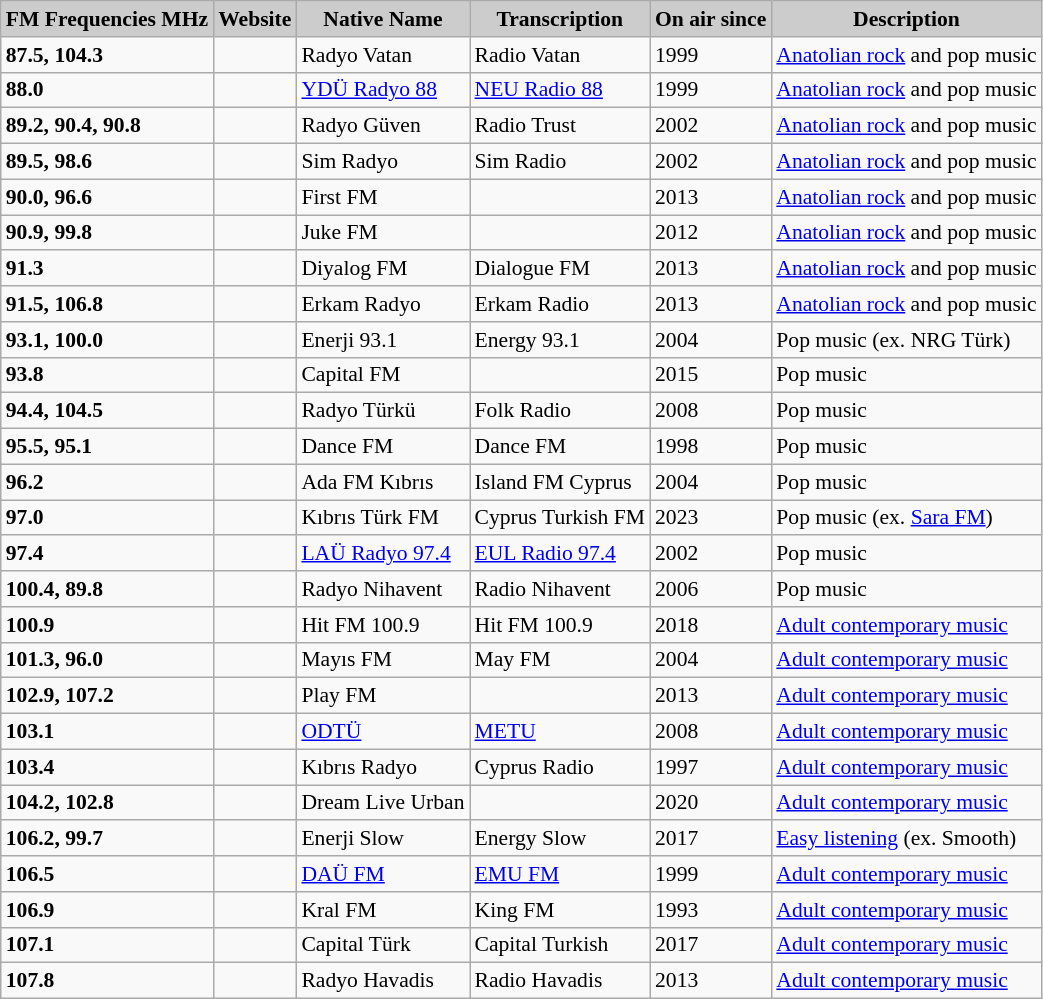<table class="wikitable" style="font-size:90%;">
<tr>
<th style="background:#ccc;">FM Frequencies MHz</th>
<th style="background:#ccc;">Website</th>
<th style="background:#ccc;">Native Name</th>
<th style="background:#ccc;">Transcription</th>
<th style="background:#ccc;">On air since</th>
<th style="background:#ccc;">Description</th>
</tr>
<tr>
<td><strong>87.5, 104.3</strong></td>
<td></td>
<td>Radyo Vatan</td>
<td>Radio Vatan</td>
<td>1999</td>
<td><a href='#'>Anatolian rock</a> and pop music</td>
</tr>
<tr>
<td><strong>88.0</strong></td>
<td></td>
<td><a href='#'>YDÜ Radyo 88</a></td>
<td><a href='#'>NEU Radio 88</a></td>
<td>1999</td>
<td><a href='#'>Anatolian rock</a> and pop music</td>
</tr>
<tr>
<td><strong>89.2, 90.4, 90.8</strong></td>
<td></td>
<td>Radyo Güven</td>
<td>Radio Trust</td>
<td>2002</td>
<td><a href='#'>Anatolian rock</a> and pop music</td>
</tr>
<tr>
<td><strong>89.5, 98.6</strong></td>
<td></td>
<td>Sim Radyo</td>
<td>Sim Radio</td>
<td>2002</td>
<td><a href='#'>Anatolian rock</a> and pop music</td>
</tr>
<tr>
<td><strong>90.0, 96.6</strong></td>
<td></td>
<td>First FM</td>
<td></td>
<td>2013</td>
<td><a href='#'>Anatolian rock</a> and pop music</td>
</tr>
<tr>
<td><strong>90.9, 99.8</strong></td>
<td></td>
<td>Juke FM</td>
<td></td>
<td>2012</td>
<td><a href='#'>Anatolian rock</a> and pop music</td>
</tr>
<tr>
<td><strong>91.3</strong></td>
<td></td>
<td>Diyalog FM</td>
<td>Dialogue FM</td>
<td>2013</td>
<td><a href='#'>Anatolian rock</a> and pop music</td>
</tr>
<tr>
<td><strong>91.5, 106.8</strong></td>
<td></td>
<td>Erkam Radyo</td>
<td>Erkam Radio</td>
<td>2013</td>
<td><a href='#'>Anatolian rock</a> and pop music</td>
</tr>
<tr>
<td><strong>93.1, 100.0</strong></td>
<td></td>
<td>Enerji 93.1</td>
<td>Energy 93.1</td>
<td>2004</td>
<td>Pop music (ex. NRG Türk)</td>
</tr>
<tr>
<td><strong>93.8</strong></td>
<td></td>
<td>Capital FM</td>
<td></td>
<td>2015</td>
<td>Pop music</td>
</tr>
<tr>
<td><strong>94.4, 104.5</strong></td>
<td></td>
<td>Radyo Türkü</td>
<td>Folk Radio</td>
<td>2008</td>
<td>Pop music</td>
</tr>
<tr>
<td><strong>95.5, 95.1</strong></td>
<td></td>
<td>Dance FM</td>
<td>Dance FM</td>
<td>1998</td>
<td>Pop music</td>
</tr>
<tr>
<td><strong>96.2</strong></td>
<td></td>
<td>Ada FM Kıbrıs</td>
<td>Island FM Cyprus</td>
<td>2004</td>
<td>Pop music</td>
</tr>
<tr>
<td><strong>97.0</strong></td>
<td></td>
<td>Kıbrıs Türk FM</td>
<td>Cyprus Turkish FM</td>
<td>2023</td>
<td>Pop music (ex. <a href='#'>Sara FM</a>)</td>
</tr>
<tr>
<td><strong>97.4</strong></td>
<td></td>
<td><a href='#'>LAÜ Radyo 97.4</a></td>
<td><a href='#'>EUL Radio 97.4</a></td>
<td>2002</td>
<td>Pop music</td>
</tr>
<tr>
<td><strong>100.4, 89.8</strong></td>
<td></td>
<td>Radyo Nihavent</td>
<td>Radio Nihavent</td>
<td>2006</td>
<td>Pop music</td>
</tr>
<tr>
<td><strong>100.9</strong></td>
<td></td>
<td>Hit FM 100.9</td>
<td>Hit FM 100.9</td>
<td>2018</td>
<td><a href='#'>Adult contemporary music</a></td>
</tr>
<tr>
<td><strong>101.3, 96.0</strong></td>
<td></td>
<td>Mayıs FM</td>
<td>May FM</td>
<td>2004</td>
<td><a href='#'>Adult contemporary music</a></td>
</tr>
<tr>
<td><strong>102.9, 107.2</strong></td>
<td></td>
<td>Play FM</td>
<td></td>
<td>2013</td>
<td><a href='#'>Adult contemporary music</a></td>
</tr>
<tr>
<td><strong>103.1</strong></td>
<td></td>
<td><a href='#'>ODTÜ</a></td>
<td><a href='#'>METU</a></td>
<td>2008</td>
<td><a href='#'>Adult contemporary music</a></td>
</tr>
<tr>
<td><strong>103.4</strong></td>
<td></td>
<td>Kıbrıs Radyo</td>
<td>Cyprus Radio</td>
<td>1997</td>
<td><a href='#'>Adult contemporary music</a></td>
</tr>
<tr>
<td><strong>104.2, 102.8</strong></td>
<td></td>
<td>Dream Live Urban</td>
<td></td>
<td>2020</td>
<td><a href='#'>Adult contemporary music</a></td>
</tr>
<tr>
<td><strong>106.2, 99.7</strong></td>
<td></td>
<td>Enerji Slow</td>
<td>Energy Slow</td>
<td>2017</td>
<td><a href='#'>Easy listening</a> (ex. Smooth)</td>
</tr>
<tr>
<td><strong>106.5</strong></td>
<td></td>
<td><a href='#'>DAÜ FM</a></td>
<td><a href='#'>EMU FM</a></td>
<td>1999</td>
<td><a href='#'>Adult contemporary music</a></td>
</tr>
<tr>
<td><strong>106.9</strong></td>
<td></td>
<td>Kral FM</td>
<td>King FM</td>
<td>1993</td>
<td><a href='#'>Adult contemporary music</a></td>
</tr>
<tr>
<td><strong>107.1</strong></td>
<td></td>
<td>Capital Türk</td>
<td>Capital Turkish</td>
<td>2017</td>
<td><a href='#'>Adult contemporary music</a></td>
</tr>
<tr>
<td><strong>107.8</strong></td>
<td></td>
<td>Radyo Havadis</td>
<td>Radio Havadis</td>
<td>2013</td>
<td><a href='#'>Adult contemporary music</a></td>
</tr>
</table>
